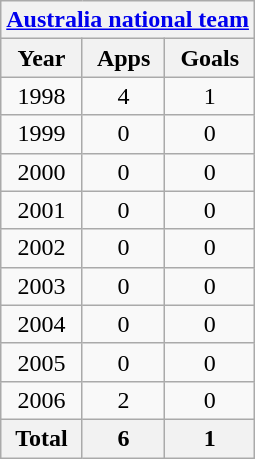<table class="wikitable" style="text-align:center">
<tr>
<th colspan=3><a href='#'>Australia national team</a></th>
</tr>
<tr>
<th>Year</th>
<th>Apps</th>
<th>Goals</th>
</tr>
<tr>
<td>1998</td>
<td>4</td>
<td>1</td>
</tr>
<tr>
<td>1999</td>
<td>0</td>
<td>0</td>
</tr>
<tr>
<td>2000</td>
<td>0</td>
<td>0</td>
</tr>
<tr>
<td>2001</td>
<td>0</td>
<td>0</td>
</tr>
<tr>
<td>2002</td>
<td>0</td>
<td>0</td>
</tr>
<tr>
<td>2003</td>
<td>0</td>
<td>0</td>
</tr>
<tr>
<td>2004</td>
<td>0</td>
<td>0</td>
</tr>
<tr>
<td>2005</td>
<td>0</td>
<td>0</td>
</tr>
<tr>
<td>2006</td>
<td>2</td>
<td>0</td>
</tr>
<tr>
<th>Total</th>
<th>6</th>
<th>1</th>
</tr>
</table>
